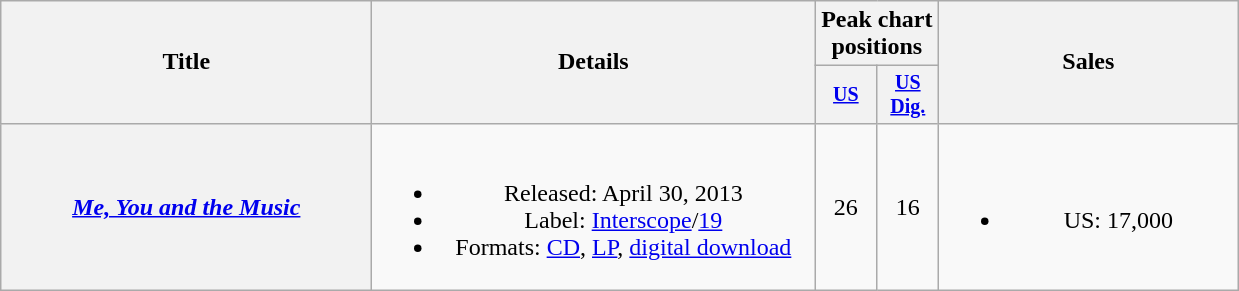<table class="wikitable plainrowheaders" style="text-align:center;">
<tr>
<th rowspan="2" style="width:15em;">Title</th>
<th rowspan="2" style="width:18em;">Details</th>
<th colspan="2">Peak chart positions</th>
<th rowspan="2" style="width:12em;">Sales</th>
</tr>
<tr style="font-size:smaller;">
<th style="width:35px;"><a href='#'>US</a><br></th>
<th style="width:35px;"><a href='#'>US<br>Dig.</a><br></th>
</tr>
<tr>
<th scope="row"><em><a href='#'>Me, You and the Music</a></em></th>
<td><br><ul><li>Released: April 30, 2013</li><li>Label: <a href='#'>Interscope</a>/<a href='#'>19</a></li><li>Formats: <a href='#'>CD</a>, <a href='#'>LP</a>, <a href='#'>digital download</a></li></ul></td>
<td>26</td>
<td>16</td>
<td><br><ul><li>US: 17,000</li></ul></td>
</tr>
</table>
